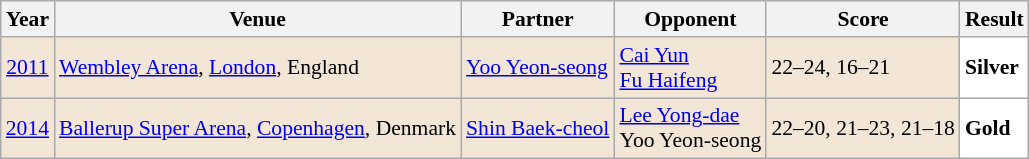<table class="sortable wikitable" style="font-size: 90%;">
<tr>
<th>Year</th>
<th>Venue</th>
<th>Partner</th>
<th>Opponent</th>
<th>Score</th>
<th>Result</th>
</tr>
<tr style="background:#F3E6D7">
<td align="center"><a href='#'>2011</a></td>
<td align="left"><a href='#'>Wembley Arena</a>, <a href='#'>London</a>, England</td>
<td align="left"> <a href='#'>Yoo Yeon-seong</a></td>
<td align="left"> <a href='#'>Cai Yun</a> <br>  <a href='#'>Fu Haifeng</a></td>
<td align="left">22–24, 16–21</td>
<td style="text-align:left; background:white"> <strong>Silver</strong></td>
</tr>
<tr style="background:#F3E6D7">
<td align="center"><a href='#'>2014</a></td>
<td align="left"><a href='#'>Ballerup Super Arena</a>, <a href='#'>Copenhagen</a>, Denmark</td>
<td align="left"> <a href='#'>Shin Baek-cheol</a></td>
<td align="left"> <a href='#'>Lee Yong-dae</a> <br>  Yoo Yeon-seong</td>
<td align="left">22–20, 21–23, 21–18</td>
<td style="text-align:left; background:white"> <strong>Gold</strong></td>
</tr>
</table>
